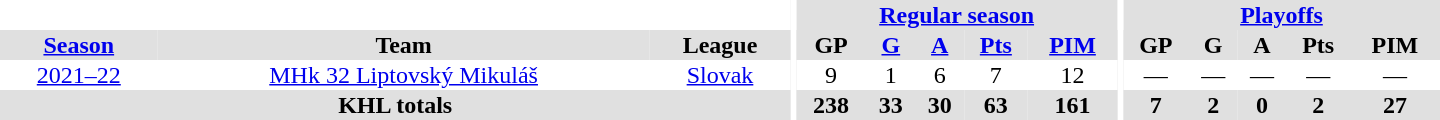<table border="0" cellpadding="1" cellspacing="0" style="text-align:center; width:60em">
<tr bgcolor="#e0e0e0">
<th colspan="3" bgcolor="#ffffff"></th>
<th rowspan="99" bgcolor="#ffffff"></th>
<th colspan="5"><a href='#'>Regular season</a></th>
<th rowspan="99" bgcolor="#ffffff"></th>
<th colspan="5"><a href='#'>Playoffs</a></th>
</tr>
<tr bgcolor="#e0e0e0">
<th><a href='#'>Season</a></th>
<th>Team</th>
<th>League</th>
<th>GP</th>
<th><a href='#'>G</a></th>
<th><a href='#'>A</a></th>
<th><a href='#'>Pts</a></th>
<th><a href='#'>PIM</a></th>
<th>GP</th>
<th>G</th>
<th>A</th>
<th>Pts</th>
<th>PIM</th>
</tr>
<tr>
<td><a href='#'>2021–22</a></td>
<td><a href='#'>MHk 32 Liptovský Mikuláš</a></td>
<td><a href='#'>Slovak</a></td>
<td>9</td>
<td>1</td>
<td>6</td>
<td>7</td>
<td>12</td>
<td>—</td>
<td>—</td>
<td>—</td>
<td>—</td>
<td>—</td>
</tr>
<tr bgcolor="#e0e0e0">
<th colspan="3">KHL totals</th>
<th>238</th>
<th>33</th>
<th>30</th>
<th>63</th>
<th>161</th>
<th>7</th>
<th>2</th>
<th>0</th>
<th>2</th>
<th>27</th>
</tr>
</table>
